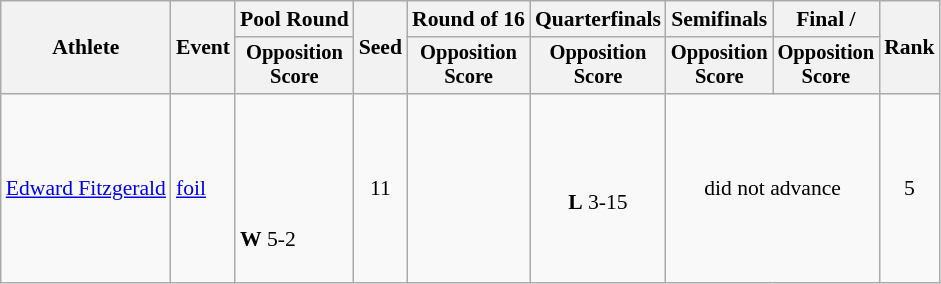<table class=wikitable style="font-size:90%">
<tr>
<th rowspan="2">Athlete</th>
<th rowspan="2">Event</th>
<th>Pool Round</th>
<th rowspan="2">Seed</th>
<th>Round of 16</th>
<th>Quarterfinals</th>
<th>Semifinals</th>
<th>Final / </th>
<th rowspan=2>Rank</th>
</tr>
<tr style="font-size:95%">
<th>Opposition<br>Score</th>
<th>Opposition<br>Score</th>
<th>Opposition<br>Score</th>
<th>Opposition<br>Score</th>
<th>Opposition<br>Score</th>
</tr>
<tr align=center>
<td align=left><a href='#'>Edward Fitzgerald</a></td>
<td align=left><a href='#'>foil</a></td>
<td align=left><br><br><br><br><br><strong>W</strong> 5-2<br><br></td>
<td>11</td>
<td></td>
<td><br><strong>L</strong> 3-15</td>
<td colspan="2">did not advance</td>
<td>5</td>
</tr>
</table>
